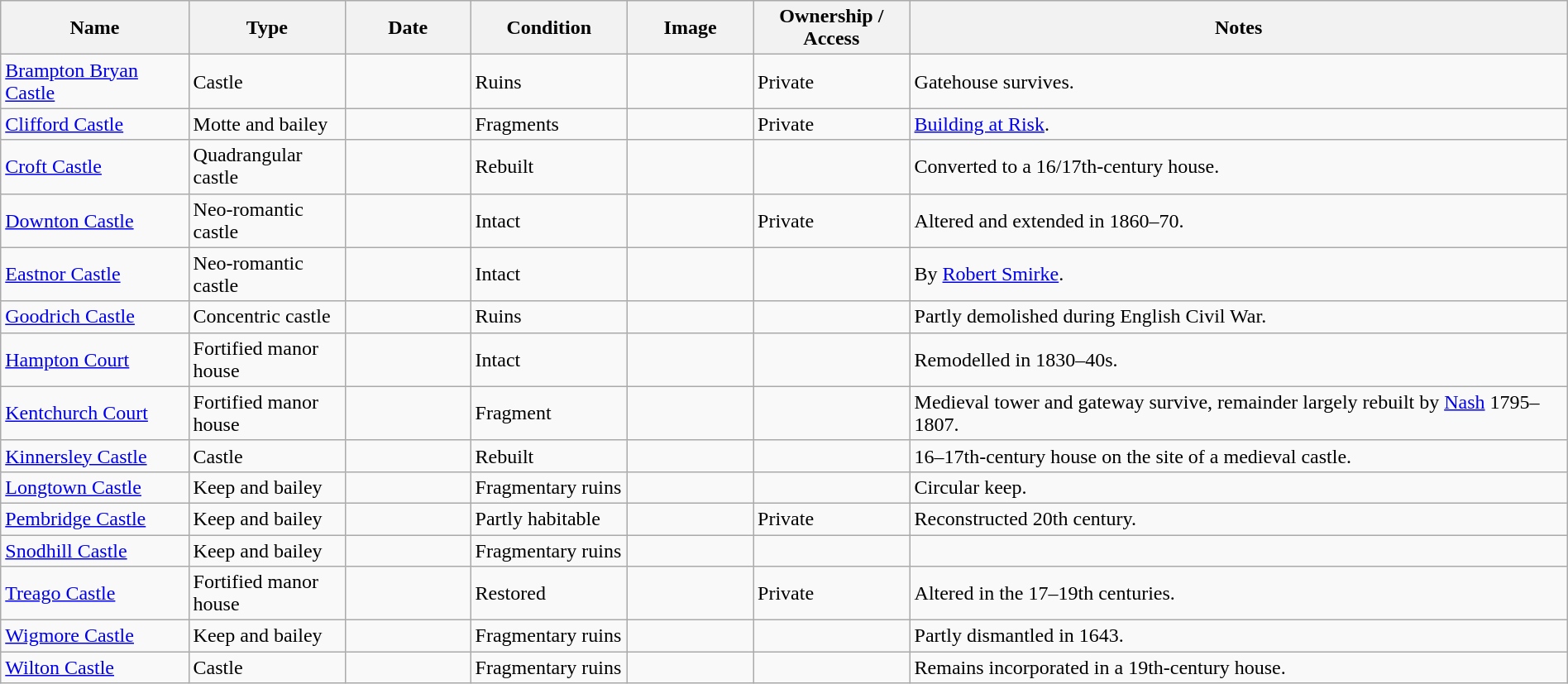<table class="wikitable sortable sticky-header" width="100%">
<tr>
<th width="12%">Name</th>
<th width="10%">Type</th>
<th width="8%">Date</th>
<th width="10%">Condition</th>
<th class="unsortable" width="94">Image</th>
<th width="10%">Ownership / Access</th>
<th class="unsortable">Notes</th>
</tr>
<tr>
<td><a href='#'>Brampton Bryan Castle</a></td>
<td>Castle</td>
<td></td>
<td>Ruins</td>
<td></td>
<td>Private</td>
<td>Gatehouse survives.</td>
</tr>
<tr>
<td><a href='#'>Clifford Castle</a></td>
<td>Motte and bailey</td>
<td></td>
<td>Fragments</td>
<td></td>
<td>Private</td>
<td><a href='#'>Building at Risk</a>.</td>
</tr>
<tr>
<td><a href='#'>Croft Castle</a></td>
<td>Quadrangular castle</td>
<td></td>
<td>Rebuilt</td>
<td></td>
<td></td>
<td>Converted to a 16/17th-century house.</td>
</tr>
<tr>
<td><a href='#'>Downton Castle</a></td>
<td>Neo-romantic castle</td>
<td></td>
<td>Intact</td>
<td></td>
<td>Private</td>
<td>Altered and extended in 1860–70.</td>
</tr>
<tr>
<td><a href='#'>Eastnor Castle</a></td>
<td>Neo-romantic castle</td>
<td></td>
<td>Intact</td>
<td></td>
<td></td>
<td>By <a href='#'>Robert Smirke</a>.</td>
</tr>
<tr>
<td><a href='#'>Goodrich Castle</a></td>
<td>Concentric castle</td>
<td></td>
<td>Ruins</td>
<td></td>
<td></td>
<td>Partly demolished during English Civil War.</td>
</tr>
<tr>
<td><a href='#'>Hampton Court</a></td>
<td>Fortified manor house</td>
<td></td>
<td>Intact</td>
<td></td>
<td></td>
<td>Remodelled in 1830–40s.</td>
</tr>
<tr>
<td><a href='#'>Kentchurch Court</a></td>
<td>Fortified manor house</td>
<td></td>
<td>Fragment</td>
<td></td>
<td></td>
<td>Medieval tower and gateway survive, remainder largely rebuilt by <a href='#'>Nash</a> 1795–1807.</td>
</tr>
<tr>
<td><a href='#'>Kinnersley Castle</a></td>
<td>Castle</td>
<td></td>
<td>Rebuilt</td>
<td></td>
<td></td>
<td>16–17th-century house on the site of a medieval castle.</td>
</tr>
<tr>
<td><a href='#'>Longtown Castle</a></td>
<td>Keep and bailey</td>
<td></td>
<td>Fragmentary ruins</td>
<td></td>
<td></td>
<td>Circular keep.</td>
</tr>
<tr>
<td><a href='#'>Pembridge Castle</a></td>
<td>Keep and bailey</td>
<td></td>
<td>Partly habitable</td>
<td></td>
<td>Private</td>
<td>Reconstructed 20th century.</td>
</tr>
<tr>
<td><a href='#'>Snodhill Castle</a></td>
<td>Keep and bailey</td>
<td></td>
<td>Fragmentary ruins</td>
<td></td>
<td></td>
<td></td>
</tr>
<tr>
<td><a href='#'>Treago Castle</a></td>
<td>Fortified manor house</td>
<td></td>
<td>Restored</td>
<td></td>
<td>Private</td>
<td>Altered in the 17–19th centuries.</td>
</tr>
<tr>
<td><a href='#'>Wigmore Castle</a></td>
<td>Keep and bailey</td>
<td></td>
<td>Fragmentary ruins</td>
<td></td>
<td></td>
<td>Partly dismantled in 1643.</td>
</tr>
<tr>
<td><a href='#'>Wilton Castle</a></td>
<td>Castle</td>
<td></td>
<td>Fragmentary ruins</td>
<td></td>
<td></td>
<td>Remains incorporated in a 19th-century house.</td>
</tr>
</table>
